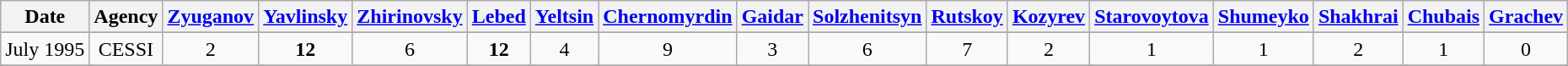<table class=wikitable style=text-align:center>
<tr>
<th>Date</th>
<th>Agency</th>
<th><a href='#'>Zyuganov</a></th>
<th><a href='#'>Yavlinsky</a></th>
<th><a href='#'>Zhirinovsky</a></th>
<th><a href='#'>Lebed</a></th>
<th><a href='#'>Yeltsin</a></th>
<th><a href='#'>Chernomyrdin</a></th>
<th><a href='#'>Gaidar</a></th>
<th><a href='#'>Solzhenitsyn</a></th>
<th><a href='#'>Rutskoy</a></th>
<th><a href='#'>Kozyrev</a></th>
<th><a href='#'>Starovoytova</a></th>
<th><a href='#'>Shumeyko</a></th>
<th><a href='#'>Shakhrai</a></th>
<th><a href='#'>Chubais</a></th>
<th><a href='#'>Grachev</a></th>
</tr>
<tr>
</tr>
<tr>
<td>July 1995</td>
<td>CESSI</td>
<td>2</td>
<td><strong>12</strong></td>
<td>6</td>
<td><strong>12</strong></td>
<td>4</td>
<td>9</td>
<td>3</td>
<td>6</td>
<td>7</td>
<td>2</td>
<td>1</td>
<td>1</td>
<td>2</td>
<td>1</td>
<td>0</td>
</tr>
<tr>
</tr>
</table>
